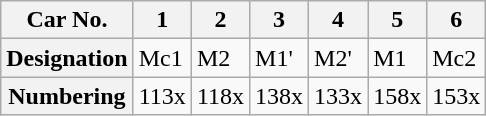<table class="wikitable">
<tr>
<th>Car No.</th>
<th>1</th>
<th>2</th>
<th>3</th>
<th>4</th>
<th>5</th>
<th>6</th>
</tr>
<tr>
<th>Designation</th>
<td>Mc1</td>
<td>M2</td>
<td>M1'</td>
<td>M2'</td>
<td>M1</td>
<td>Mc2</td>
</tr>
<tr>
<th>Numbering</th>
<td>113x</td>
<td>118x</td>
<td>138x</td>
<td>133x</td>
<td>158x</td>
<td>153x</td>
</tr>
</table>
